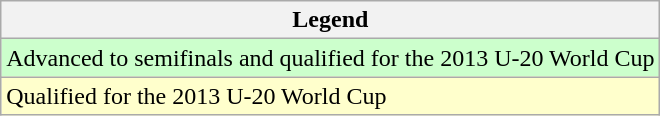<table class="wikitable">
<tr>
<th>Legend</th>
</tr>
<tr bgcolor=#ccffcc>
<td>Advanced to semifinals and qualified for the 2013 U-20 World Cup</td>
</tr>
<tr bgcolor=#ffffcc>
<td>Qualified for the 2013 U-20 World Cup</td>
</tr>
</table>
